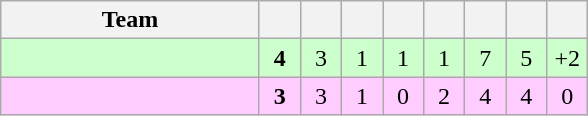<table class="wikitable" style="text-align: center;">
<tr>
<th width=165>Team</th>
<th width=20></th>
<th width=20></th>
<th width=20></th>
<th width=20></th>
<th width=20></th>
<th width=20></th>
<th width=20></th>
<th width=20></th>
</tr>
<tr bgcolor=#ccffcc>
<td style="text-align:left;"></td>
<td><strong>4</strong></td>
<td>3</td>
<td>1</td>
<td>1</td>
<td>1</td>
<td>7</td>
<td>5</td>
<td>+2</td>
</tr>
<tr style="background:#ffccff;">
<td style="text-align:left;"></td>
<td><strong>3</strong></td>
<td>3</td>
<td>1</td>
<td>0</td>
<td>2</td>
<td>4</td>
<td>4</td>
<td>0</td>
</tr>
</table>
